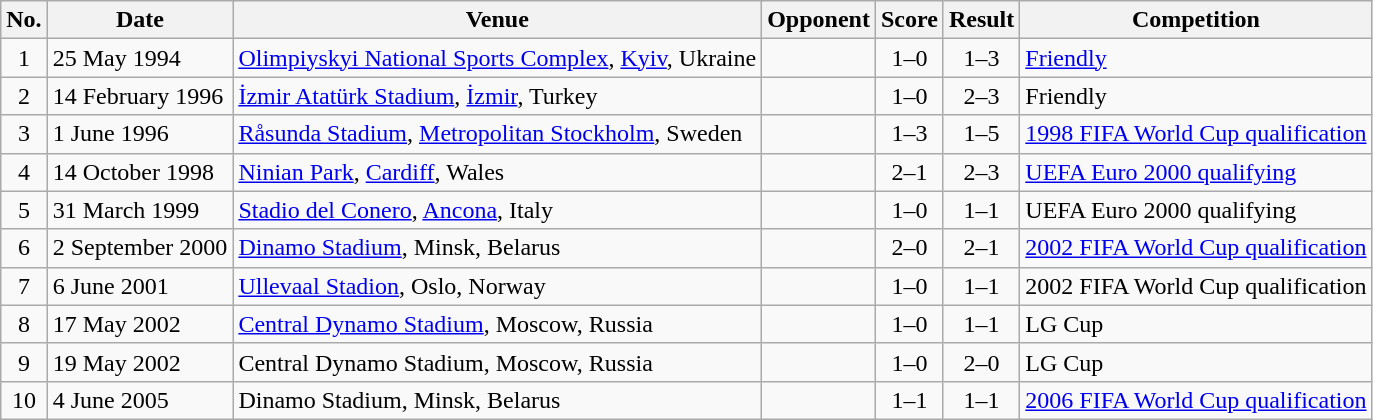<table class="wikitable sortable">
<tr>
<th scope="col">No.</th>
<th scope="col">Date</th>
<th scope="col">Venue</th>
<th scope="col">Opponent</th>
<th scope="col">Score</th>
<th scope="col">Result</th>
<th scope="col">Competition</th>
</tr>
<tr>
<td align="center">1</td>
<td>25 May 1994</td>
<td><a href='#'>Olimpiyskyi National Sports Complex</a>, <a href='#'>Kyiv</a>, Ukraine</td>
<td></td>
<td align="center">1–0</td>
<td align="center">1–3</td>
<td><a href='#'>Friendly</a></td>
</tr>
<tr>
<td align="center">2</td>
<td>14 February 1996</td>
<td><a href='#'>İzmir Atatürk Stadium</a>, <a href='#'>İzmir</a>, Turkey</td>
<td></td>
<td align="center">1–0</td>
<td align="center">2–3</td>
<td>Friendly</td>
</tr>
<tr>
<td align="center">3</td>
<td>1 June 1996</td>
<td><a href='#'>Råsunda Stadium</a>, <a href='#'>Metropolitan Stockholm</a>, Sweden</td>
<td></td>
<td align="center">1–3</td>
<td align="center">1–5</td>
<td><a href='#'>1998 FIFA World Cup qualification</a></td>
</tr>
<tr>
<td align="center">4</td>
<td>14 October 1998</td>
<td><a href='#'>Ninian Park</a>, <a href='#'>Cardiff</a>, Wales</td>
<td></td>
<td align="center">2–1</td>
<td align="center">2–3</td>
<td><a href='#'>UEFA Euro 2000 qualifying</a></td>
</tr>
<tr>
<td align="center">5</td>
<td>31 March 1999</td>
<td><a href='#'>Stadio del Conero</a>, <a href='#'>Ancona</a>, Italy</td>
<td></td>
<td align="center">1–0</td>
<td align="center">1–1</td>
<td>UEFA Euro 2000 qualifying</td>
</tr>
<tr>
<td align="center">6</td>
<td>2 September 2000</td>
<td><a href='#'>Dinamo Stadium</a>, Minsk, Belarus</td>
<td></td>
<td align="center">2–0</td>
<td align="center">2–1</td>
<td><a href='#'>2002 FIFA World Cup qualification</a></td>
</tr>
<tr>
<td align="center">7</td>
<td>6 June 2001</td>
<td><a href='#'>Ullevaal Stadion</a>, Oslo, Norway</td>
<td></td>
<td align="center">1–0</td>
<td align="center">1–1</td>
<td>2002 FIFA World Cup qualification</td>
</tr>
<tr>
<td align="center">8</td>
<td>17 May 2002</td>
<td><a href='#'>Central Dynamo Stadium</a>, Moscow, Russia</td>
<td></td>
<td align="center">1–0</td>
<td align="center">1–1</td>
<td>LG Cup</td>
</tr>
<tr>
<td align="center">9</td>
<td>19 May 2002</td>
<td>Central Dynamo Stadium, Moscow, Russia</td>
<td></td>
<td align="center">1–0</td>
<td align="center">2–0</td>
<td>LG Cup</td>
</tr>
<tr>
<td align="center">10</td>
<td>4 June 2005</td>
<td>Dinamo Stadium, Minsk, Belarus</td>
<td></td>
<td align="center">1–1</td>
<td align="center">1–1</td>
<td><a href='#'>2006 FIFA World Cup qualification</a></td>
</tr>
</table>
